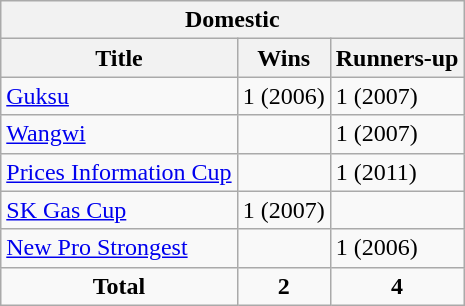<table class="wikitable">
<tr>
<th colspan=3>Domestic</th>
</tr>
<tr>
<th>Title</th>
<th>Wins</th>
<th>Runners-up</th>
</tr>
<tr>
<td><a href='#'>Guksu</a></td>
<td>1 (2006)</td>
<td>1 (2007)</td>
</tr>
<tr>
<td><a href='#'>Wangwi</a></td>
<td></td>
<td>1 (2007)</td>
</tr>
<tr>
<td><a href='#'>Prices Information Cup</a></td>
<td></td>
<td>1 (2011)</td>
</tr>
<tr>
<td><a href='#'>SK Gas Cup</a></td>
<td>1 (2007)</td>
<td></td>
</tr>
<tr>
<td><a href='#'>New Pro Strongest</a></td>
<td></td>
<td>1 (2006)</td>
</tr>
<tr align="center">
<td><strong>Total</strong></td>
<td><strong>2</strong></td>
<td><strong>4</strong></td>
</tr>
</table>
